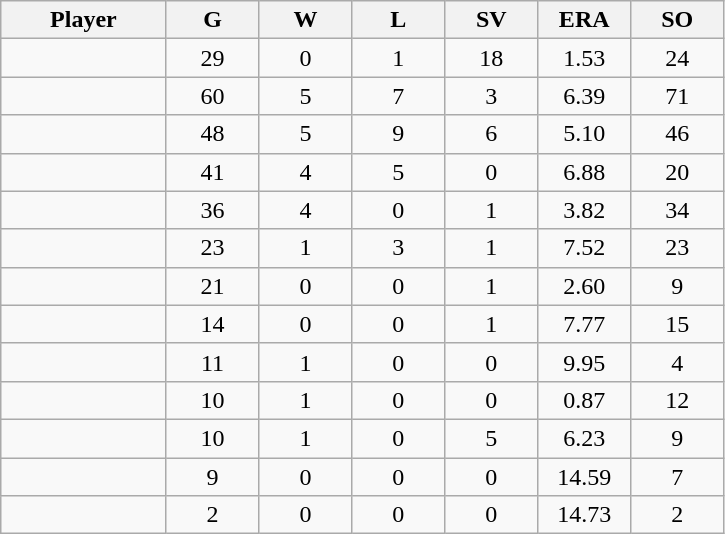<table class="wikitable sortable">
<tr>
<th bgcolor="#DDDDFF" width="16%">Player</th>
<th bgcolor="#DDDDFF" width="9%">G</th>
<th bgcolor="#DDDDFF" width="9%">W</th>
<th bgcolor="#DDDDFF" width="9%">L</th>
<th bgcolor="#DDDDFF" width="9%">SV</th>
<th bgcolor="#DDDDFF" width="9%">ERA</th>
<th bgcolor="#DDDDFF" width="9%">SO</th>
</tr>
<tr align="center">
<td></td>
<td>29</td>
<td>0</td>
<td>1</td>
<td>18</td>
<td>1.53</td>
<td>24</td>
</tr>
<tr align="center">
<td></td>
<td>60</td>
<td>5</td>
<td>7</td>
<td>3</td>
<td>6.39</td>
<td>71</td>
</tr>
<tr align="center">
<td></td>
<td>48</td>
<td>5</td>
<td>9</td>
<td>6</td>
<td>5.10</td>
<td>46</td>
</tr>
<tr align="center">
<td></td>
<td>41</td>
<td>4</td>
<td>5</td>
<td>0</td>
<td>6.88</td>
<td>20</td>
</tr>
<tr align="center">
<td></td>
<td>36</td>
<td>4</td>
<td>0</td>
<td>1</td>
<td>3.82</td>
<td>34</td>
</tr>
<tr align="center">
<td></td>
<td>23</td>
<td>1</td>
<td>3</td>
<td>1</td>
<td>7.52</td>
<td>23</td>
</tr>
<tr align="center">
<td></td>
<td>21</td>
<td>0</td>
<td>0</td>
<td>1</td>
<td>2.60</td>
<td>9</td>
</tr>
<tr align="center">
<td></td>
<td>14</td>
<td>0</td>
<td>0</td>
<td>1</td>
<td>7.77</td>
<td>15</td>
</tr>
<tr align="center">
<td></td>
<td>11</td>
<td>1</td>
<td>0</td>
<td>0</td>
<td>9.95</td>
<td>4</td>
</tr>
<tr align="center">
<td></td>
<td>10</td>
<td>1</td>
<td>0</td>
<td>0</td>
<td>0.87</td>
<td>12</td>
</tr>
<tr align="center">
<td></td>
<td>10</td>
<td>1</td>
<td>0</td>
<td>5</td>
<td>6.23</td>
<td>9</td>
</tr>
<tr align="center">
<td></td>
<td>9</td>
<td>0</td>
<td>0</td>
<td>0</td>
<td>14.59</td>
<td>7</td>
</tr>
<tr align="center">
<td></td>
<td>2</td>
<td>0</td>
<td>0</td>
<td>0</td>
<td>14.73</td>
<td>2</td>
</tr>
</table>
